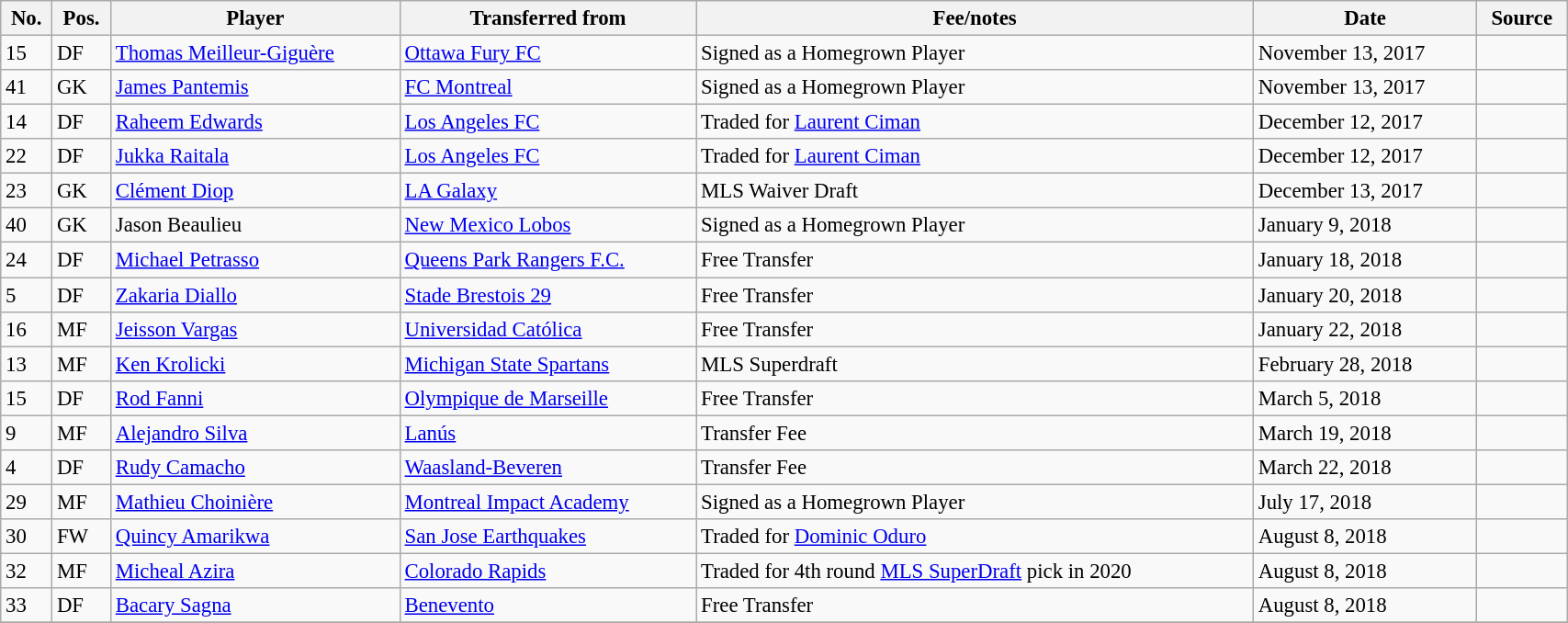<table class="wikitable sortable" style="width:90%; text-align:center; font-size:95%; text-align:left;">
<tr>
<th><strong>No.</strong></th>
<th><strong>Pos.</strong></th>
<th><strong>Player</strong></th>
<th><strong>Transferred from</strong></th>
<th><strong>Fee/notes</strong></th>
<th><strong>Date</strong></th>
<th><strong>Source</strong></th>
</tr>
<tr>
<td>15</td>
<td>DF</td>
<td> <a href='#'>Thomas Meilleur-Giguère</a></td>
<td> <a href='#'>Ottawa Fury FC</a></td>
<td>Signed as a Homegrown Player</td>
<td>November 13, 2017</td>
<td></td>
</tr>
<tr>
<td>41</td>
<td>GK</td>
<td> <a href='#'>James Pantemis</a></td>
<td> <a href='#'>FC Montreal</a></td>
<td>Signed as a Homegrown Player</td>
<td>November 13, 2017</td>
<td></td>
</tr>
<tr>
<td>14</td>
<td>DF</td>
<td> <a href='#'>Raheem Edwards</a></td>
<td> <a href='#'>Los Angeles FC</a></td>
<td>Traded for <a href='#'>Laurent Ciman</a></td>
<td>December 12, 2017</td>
<td></td>
</tr>
<tr>
<td>22</td>
<td>DF</td>
<td> <a href='#'>Jukka Raitala</a></td>
<td> <a href='#'>Los Angeles FC</a></td>
<td>Traded for <a href='#'>Laurent Ciman</a></td>
<td>December 12, 2017</td>
<td></td>
</tr>
<tr>
<td>23</td>
<td>GK</td>
<td> <a href='#'>Clément Diop</a></td>
<td> <a href='#'>LA Galaxy</a></td>
<td>MLS Waiver Draft</td>
<td>December 13, 2017</td>
<td></td>
</tr>
<tr>
<td>40</td>
<td>GK</td>
<td> Jason Beaulieu</td>
<td> <a href='#'>New Mexico Lobos</a></td>
<td>Signed as a Homegrown Player</td>
<td>January 9, 2018</td>
<td></td>
</tr>
<tr>
<td>24</td>
<td>DF</td>
<td> <a href='#'>Michael Petrasso</a></td>
<td> <a href='#'>Queens Park Rangers F.C.</a></td>
<td>Free Transfer</td>
<td>January 18, 2018</td>
<td></td>
</tr>
<tr>
<td>5</td>
<td>DF</td>
<td> <a href='#'>Zakaria Diallo</a></td>
<td> <a href='#'>Stade Brestois 29</a></td>
<td>Free Transfer</td>
<td>January 20, 2018</td>
<td></td>
</tr>
<tr>
<td>16</td>
<td>MF</td>
<td> <a href='#'>Jeisson Vargas</a></td>
<td> <a href='#'>Universidad Católica</a></td>
<td>Free Transfer</td>
<td>January 22, 2018</td>
<td></td>
</tr>
<tr>
<td>13</td>
<td>MF</td>
<td> <a href='#'>Ken Krolicki</a></td>
<td>  <a href='#'>Michigan State Spartans</a></td>
<td>MLS Superdraft</td>
<td>February 28, 2018</td>
<td></td>
</tr>
<tr>
<td>15</td>
<td>DF</td>
<td> <a href='#'>Rod Fanni</a></td>
<td>  <a href='#'>Olympique de Marseille</a></td>
<td>Free Transfer</td>
<td>March 5, 2018</td>
<td></td>
</tr>
<tr>
<td>9</td>
<td>MF</td>
<td> <a href='#'>Alejandro Silva</a></td>
<td>  <a href='#'>Lanús</a></td>
<td>Transfer Fee</td>
<td>March 19, 2018</td>
<td></td>
</tr>
<tr>
<td>4</td>
<td>DF</td>
<td> <a href='#'>Rudy Camacho</a></td>
<td>  <a href='#'>Waasland-Beveren</a></td>
<td>Transfer Fee</td>
<td>March 22, 2018</td>
<td></td>
</tr>
<tr>
<td>29</td>
<td>MF</td>
<td> <a href='#'>Mathieu Choinière</a></td>
<td>  <a href='#'>Montreal Impact Academy</a></td>
<td>Signed as a Homegrown Player</td>
<td>July 17, 2018</td>
<td></td>
</tr>
<tr>
<td>30</td>
<td>FW</td>
<td> <a href='#'>Quincy Amarikwa</a></td>
<td>  <a href='#'>San Jose Earthquakes</a></td>
<td>Traded for <a href='#'>Dominic Oduro</a></td>
<td>August 8, 2018</td>
<td></td>
</tr>
<tr>
<td>32</td>
<td>MF</td>
<td> <a href='#'>Micheal Azira</a></td>
<td>  <a href='#'>Colorado Rapids</a></td>
<td>Traded for 4th round <a href='#'>MLS SuperDraft</a> pick in 2020</td>
<td>August 8, 2018</td>
<td></td>
</tr>
<tr>
<td>33</td>
<td>DF</td>
<td> <a href='#'>Bacary Sagna</a></td>
<td>  <a href='#'>Benevento</a></td>
<td>Free Transfer</td>
<td>August 8, 2018</td>
<td></td>
</tr>
<tr>
</tr>
</table>
